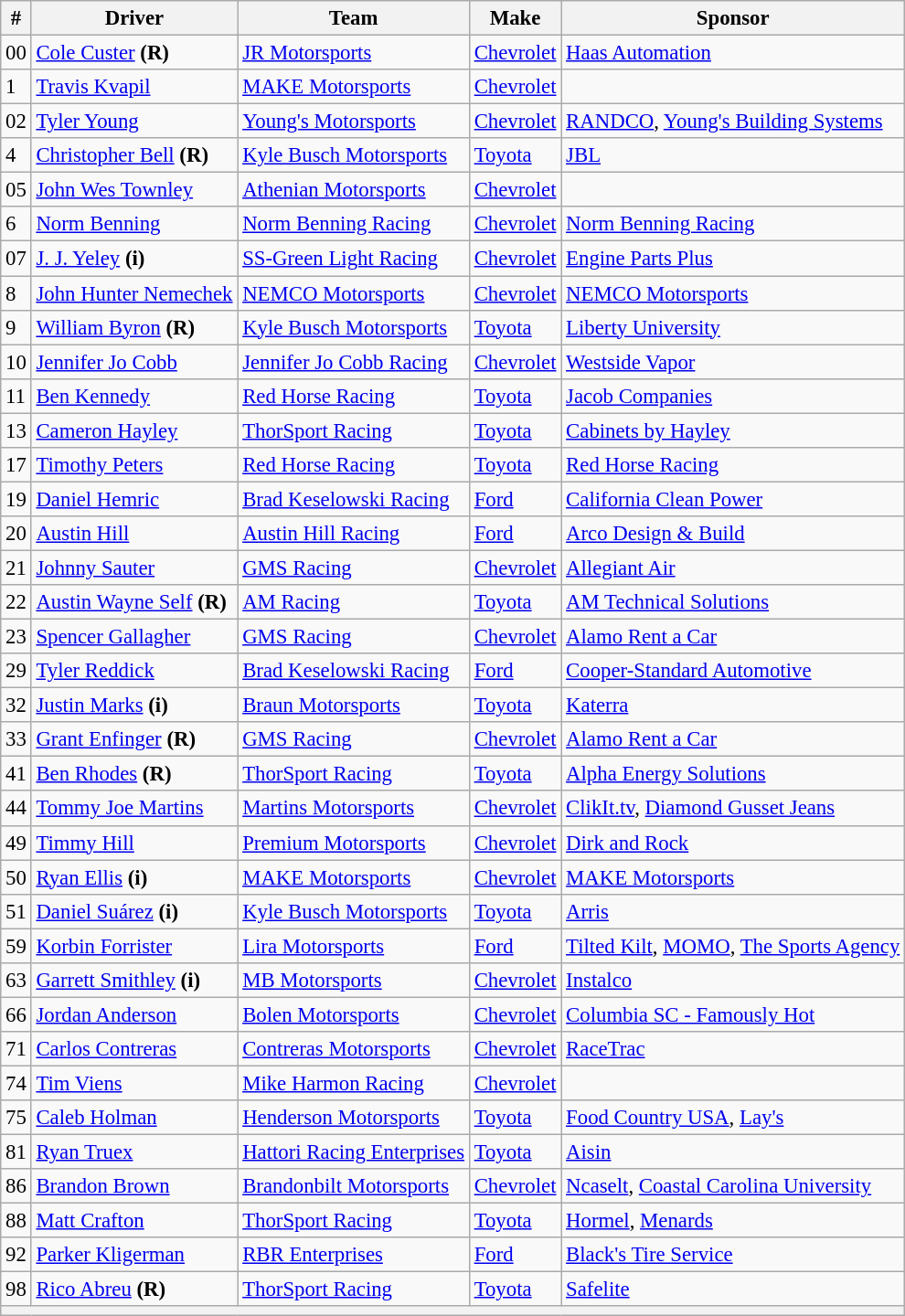<table class="wikitable" style="font-size:95%">
<tr>
<th>#</th>
<th>Driver</th>
<th>Team</th>
<th>Make</th>
<th>Sponsor</th>
</tr>
<tr>
<td>00</td>
<td><a href='#'>Cole Custer</a> <strong>(R)</strong></td>
<td><a href='#'>JR Motorsports</a></td>
<td><a href='#'>Chevrolet</a></td>
<td><a href='#'>Haas Automation</a></td>
</tr>
<tr>
<td>1</td>
<td><a href='#'>Travis Kvapil</a></td>
<td><a href='#'>MAKE Motorsports</a></td>
<td><a href='#'>Chevrolet</a></td>
<td></td>
</tr>
<tr>
<td>02</td>
<td><a href='#'>Tyler Young</a></td>
<td><a href='#'>Young's Motorsports</a></td>
<td><a href='#'>Chevrolet</a></td>
<td><a href='#'>RANDCO</a>, <a href='#'>Young's Building Systems</a></td>
</tr>
<tr>
<td>4</td>
<td><a href='#'>Christopher Bell</a> <strong>(R)</strong></td>
<td><a href='#'>Kyle Busch Motorsports</a></td>
<td><a href='#'>Toyota</a></td>
<td><a href='#'>JBL</a></td>
</tr>
<tr>
<td>05</td>
<td><a href='#'>John Wes Townley</a></td>
<td><a href='#'>Athenian Motorsports</a></td>
<td><a href='#'>Chevrolet</a></td>
<td></td>
</tr>
<tr>
<td>6</td>
<td><a href='#'>Norm Benning</a></td>
<td><a href='#'>Norm Benning Racing</a></td>
<td><a href='#'>Chevrolet</a></td>
<td><a href='#'>Norm Benning Racing</a></td>
</tr>
<tr>
<td>07</td>
<td><a href='#'>J. J. Yeley</a> <strong>(i)</strong></td>
<td><a href='#'>SS-Green Light Racing</a></td>
<td><a href='#'>Chevrolet</a></td>
<td><a href='#'>Engine Parts Plus</a></td>
</tr>
<tr>
<td>8</td>
<td><a href='#'>John Hunter Nemechek</a></td>
<td><a href='#'>NEMCO Motorsports</a></td>
<td><a href='#'>Chevrolet</a></td>
<td><a href='#'>NEMCO Motorsports</a></td>
</tr>
<tr>
<td>9</td>
<td><a href='#'>William Byron</a> <strong>(R)</strong></td>
<td><a href='#'>Kyle Busch Motorsports</a></td>
<td><a href='#'>Toyota</a></td>
<td><a href='#'>Liberty University</a></td>
</tr>
<tr>
<td>10</td>
<td><a href='#'>Jennifer Jo Cobb</a></td>
<td><a href='#'>Jennifer Jo Cobb Racing</a></td>
<td><a href='#'>Chevrolet</a></td>
<td><a href='#'>Westside Vapor</a></td>
</tr>
<tr>
<td>11</td>
<td><a href='#'>Ben Kennedy</a></td>
<td><a href='#'>Red Horse Racing</a></td>
<td><a href='#'>Toyota</a></td>
<td><a href='#'>Jacob Companies</a></td>
</tr>
<tr>
<td>13</td>
<td><a href='#'>Cameron Hayley</a></td>
<td><a href='#'>ThorSport Racing</a></td>
<td><a href='#'>Toyota</a></td>
<td><a href='#'>Cabinets by Hayley</a></td>
</tr>
<tr>
<td>17</td>
<td><a href='#'>Timothy Peters</a></td>
<td><a href='#'>Red Horse Racing</a></td>
<td><a href='#'>Toyota</a></td>
<td><a href='#'>Red Horse Racing</a></td>
</tr>
<tr>
<td>19</td>
<td><a href='#'>Daniel Hemric</a></td>
<td><a href='#'>Brad Keselowski Racing</a></td>
<td><a href='#'>Ford</a></td>
<td><a href='#'>California Clean Power</a></td>
</tr>
<tr>
<td>20</td>
<td><a href='#'>Austin Hill</a></td>
<td><a href='#'>Austin Hill Racing</a></td>
<td><a href='#'>Ford</a></td>
<td><a href='#'>Arco Design & Build</a></td>
</tr>
<tr>
<td>21</td>
<td><a href='#'>Johnny Sauter</a></td>
<td><a href='#'>GMS Racing</a></td>
<td><a href='#'>Chevrolet</a></td>
<td><a href='#'>Allegiant Air</a></td>
</tr>
<tr>
<td>22</td>
<td><a href='#'>Austin Wayne Self</a> <strong>(R)</strong></td>
<td><a href='#'>AM Racing</a></td>
<td><a href='#'>Toyota</a></td>
<td><a href='#'>AM Technical Solutions</a></td>
</tr>
<tr>
<td>23</td>
<td><a href='#'>Spencer Gallagher</a></td>
<td><a href='#'>GMS Racing</a></td>
<td><a href='#'>Chevrolet</a></td>
<td><a href='#'>Alamo Rent a Car</a></td>
</tr>
<tr>
<td>29</td>
<td><a href='#'>Tyler Reddick</a></td>
<td><a href='#'>Brad Keselowski Racing</a></td>
<td><a href='#'>Ford</a></td>
<td><a href='#'>Cooper-Standard Automotive</a></td>
</tr>
<tr>
<td>32</td>
<td><a href='#'>Justin Marks</a> <strong>(i)</strong></td>
<td><a href='#'>Braun Motorsports</a></td>
<td><a href='#'>Toyota</a></td>
<td><a href='#'>Katerra</a></td>
</tr>
<tr>
<td>33</td>
<td><a href='#'>Grant Enfinger</a> <strong>(R)</strong></td>
<td><a href='#'>GMS Racing</a></td>
<td><a href='#'>Chevrolet</a></td>
<td><a href='#'>Alamo Rent a Car</a></td>
</tr>
<tr>
<td>41</td>
<td><a href='#'>Ben Rhodes</a> <strong>(R)</strong></td>
<td><a href='#'>ThorSport Racing</a></td>
<td><a href='#'>Toyota</a></td>
<td><a href='#'>Alpha Energy Solutions</a></td>
</tr>
<tr>
<td>44</td>
<td><a href='#'>Tommy Joe Martins</a></td>
<td><a href='#'>Martins Motorsports</a></td>
<td><a href='#'>Chevrolet</a></td>
<td><a href='#'>ClikIt.tv</a>, <a href='#'>Diamond Gusset Jeans</a></td>
</tr>
<tr>
<td>49</td>
<td><a href='#'>Timmy Hill</a></td>
<td><a href='#'>Premium Motorsports</a></td>
<td><a href='#'>Chevrolet</a></td>
<td><a href='#'>Dirk and Rock</a></td>
</tr>
<tr>
<td>50</td>
<td><a href='#'>Ryan Ellis</a> <strong>(i)</strong></td>
<td><a href='#'>MAKE Motorsports</a></td>
<td><a href='#'>Chevrolet</a></td>
<td><a href='#'>MAKE Motorsports</a></td>
</tr>
<tr>
<td>51</td>
<td><a href='#'>Daniel Suárez</a> <strong>(i)</strong></td>
<td><a href='#'>Kyle Busch Motorsports</a></td>
<td><a href='#'>Toyota</a></td>
<td><a href='#'>Arris</a></td>
</tr>
<tr>
<td>59</td>
<td><a href='#'>Korbin Forrister</a></td>
<td><a href='#'>Lira Motorsports</a></td>
<td><a href='#'>Ford</a></td>
<td><a href='#'>Tilted Kilt</a>, <a href='#'>MOMO</a>, <a href='#'>The Sports Agency</a></td>
</tr>
<tr>
<td>63</td>
<td><a href='#'>Garrett Smithley</a> <strong>(i)</strong></td>
<td><a href='#'>MB Motorsports</a></td>
<td><a href='#'>Chevrolet</a></td>
<td><a href='#'>Instalco</a></td>
</tr>
<tr>
<td>66</td>
<td><a href='#'>Jordan Anderson</a></td>
<td><a href='#'>Bolen Motorsports</a></td>
<td><a href='#'>Chevrolet</a></td>
<td><a href='#'>Columbia SC - Famously Hot</a></td>
</tr>
<tr>
<td>71</td>
<td><a href='#'>Carlos Contreras</a></td>
<td><a href='#'>Contreras Motorsports</a></td>
<td><a href='#'>Chevrolet</a></td>
<td><a href='#'>RaceTrac</a></td>
</tr>
<tr>
<td>74</td>
<td><a href='#'>Tim Viens</a></td>
<td><a href='#'>Mike Harmon Racing</a></td>
<td><a href='#'>Chevrolet</a></td>
<td></td>
</tr>
<tr>
<td>75</td>
<td><a href='#'>Caleb Holman</a></td>
<td><a href='#'>Henderson Motorsports</a></td>
<td><a href='#'>Toyota</a></td>
<td><a href='#'>Food Country USA</a>, <a href='#'>Lay's</a></td>
</tr>
<tr>
<td>81</td>
<td><a href='#'>Ryan Truex</a></td>
<td><a href='#'>Hattori Racing Enterprises</a></td>
<td><a href='#'>Toyota</a></td>
<td><a href='#'>Aisin</a></td>
</tr>
<tr>
<td>86</td>
<td><a href='#'>Brandon Brown</a></td>
<td><a href='#'>Brandonbilt Motorsports</a></td>
<td><a href='#'>Chevrolet</a></td>
<td><a href='#'>Ncaselt</a>, <a href='#'>Coastal Carolina University</a></td>
</tr>
<tr>
<td>88</td>
<td><a href='#'>Matt Crafton</a></td>
<td><a href='#'>ThorSport Racing</a></td>
<td><a href='#'>Toyota</a></td>
<td><a href='#'>Hormel</a>, <a href='#'>Menards</a></td>
</tr>
<tr>
<td>92</td>
<td><a href='#'>Parker Kligerman</a></td>
<td><a href='#'>RBR Enterprises</a></td>
<td><a href='#'>Ford</a></td>
<td><a href='#'>Black's Tire Service</a></td>
</tr>
<tr>
<td>98</td>
<td><a href='#'>Rico Abreu</a> <strong>(R)</strong></td>
<td><a href='#'>ThorSport Racing</a></td>
<td><a href='#'>Toyota</a></td>
<td><a href='#'>Safelite</a></td>
</tr>
<tr>
<th colspan="5"></th>
</tr>
</table>
